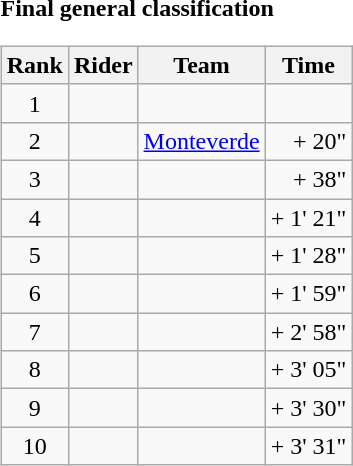<table>
<tr>
<td><strong>Final general classification</strong><br><table class="wikitable">
<tr>
<th scope="col">Rank</th>
<th scope="col">Rider</th>
<th scope="col">Team</th>
<th scope="col">Time</th>
</tr>
<tr>
<td style="text-align:center;">1</td>
<td></td>
<td></td>
<td style="text-align:right;"></td>
</tr>
<tr>
<td style="text-align:center;">2</td>
<td></td>
<td><a href='#'>Monteverde</a></td>
<td style="text-align:right;">+ 20"</td>
</tr>
<tr>
<td style="text-align:center;">3</td>
<td></td>
<td></td>
<td style="text-align:right;">+ 38"</td>
</tr>
<tr>
<td style="text-align:center;">4</td>
<td></td>
<td></td>
<td style="text-align:right;">+ 1' 21"</td>
</tr>
<tr>
<td style="text-align:center;">5</td>
<td></td>
<td></td>
<td style="text-align:right;">+ 1' 28"</td>
</tr>
<tr>
<td style="text-align:center;">6</td>
<td></td>
<td></td>
<td style="text-align:right;">+ 1' 59"</td>
</tr>
<tr>
<td style="text-align:center;">7</td>
<td></td>
<td></td>
<td style="text-align:right;">+ 2' 58"</td>
</tr>
<tr>
<td style="text-align:center;">8</td>
<td></td>
<td></td>
<td style="text-align:right;">+ 3' 05"</td>
</tr>
<tr>
<td style="text-align:center;">9</td>
<td></td>
<td></td>
<td style="text-align:right;">+ 3' 30"</td>
</tr>
<tr>
<td style="text-align:center;">10</td>
<td></td>
<td></td>
<td style="text-align:right;">+ 3' 31"</td>
</tr>
</table>
</td>
</tr>
</table>
